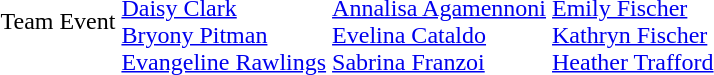<table>
<tr>
<td>Team Event<br></td>
<td><br><a href='#'>Daisy Clark</a><br><a href='#'>Bryony Pitman</a><br><a href='#'>Evangeline Rawlings</a></td>
<td><br><a href='#'>Annalisa Agamennoni</a><br><a href='#'>Evelina Cataldo</a><br><a href='#'>Sabrina Franzoi</a></td>
<td><br><a href='#'>Emily Fischer</a><br><a href='#'>Kathryn Fischer</a><br><a href='#'>Heather Trafford</a></td>
</tr>
</table>
